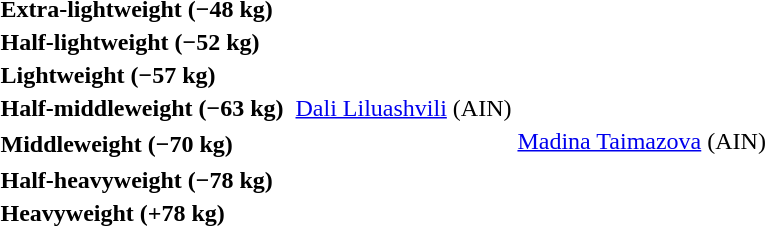<table>
<tr>
<th rowspan=2 style="text-align:left;">Extra-lightweight (−48 kg)</th>
<td rowspan=2></td>
<td rowspan=2></td>
<td></td>
</tr>
<tr>
<td></td>
</tr>
<tr>
<th rowspan=2 style="text-align:left;">Half-lightweight (−52 kg)</th>
<td rowspan=2></td>
<td rowspan=2></td>
<td></td>
</tr>
<tr>
<td></td>
</tr>
<tr>
<th rowspan=2 style="text-align:left;">Lightweight (−57 kg)</th>
<td rowspan=2></td>
<td rowspan=2></td>
<td></td>
</tr>
<tr>
<td></td>
</tr>
<tr>
<th rowspan=2 style="text-align:left;">Half-middleweight (−63 kg)</th>
<td rowspan=2></td>
<td rowspan=2> <a href='#'>Dali Liluashvili</a> <span>(<abbr>AIN</abbr>)</span></td>
<td></td>
</tr>
<tr>
<td></td>
</tr>
<tr>
<th rowspan=2 style="text-align:left;">Middleweight (−70 kg)</th>
<td rowspan=2></td>
<td rowspan=2></td>
<td> <a href='#'>Madina Taimazova</a> <span>(<abbr>AIN</abbr>)</span></td>
</tr>
<tr>
<td></td>
</tr>
<tr>
<th rowspan=2 style="text-align:left;">Half-heavyweight (−78 kg)</th>
<td rowspan=2></td>
<td rowspan=2></td>
<td></td>
</tr>
<tr>
<td></td>
</tr>
<tr>
<th rowspan=2 style="text-align:left;">Heavyweight (+78 kg)</th>
<td rowspan=2></td>
<td rowspan=2></td>
<td></td>
</tr>
<tr>
<td></td>
</tr>
</table>
